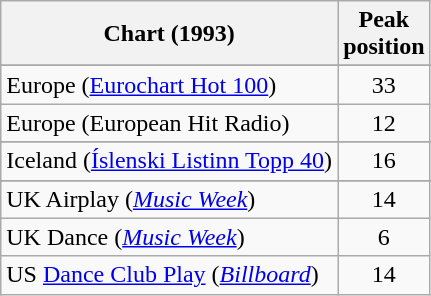<table class="wikitable sortable">
<tr>
<th>Chart (1993)</th>
<th>Peak<br>position</th>
</tr>
<tr>
</tr>
<tr>
</tr>
<tr>
</tr>
<tr>
<td>Europe (<a href='#'>Eurochart Hot 100</a>)</td>
<td style="text-align:center;">33</td>
</tr>
<tr>
<td>Europe (European Hit Radio)</td>
<td style="text-align:center;">12</td>
</tr>
<tr>
</tr>
<tr>
<td>Iceland (<a href='#'>Íslenski Listinn Topp 40</a>)</td>
<td style="text-align:center;">16</td>
</tr>
<tr>
</tr>
<tr>
</tr>
<tr>
</tr>
<tr>
</tr>
<tr>
</tr>
<tr>
</tr>
<tr>
<td>UK Airplay (<em><a href='#'>Music Week</a></em>)</td>
<td style="text-align:center;">14</td>
</tr>
<tr>
<td>UK Dance (<em><a href='#'>Music Week</a></em>)</td>
<td style="text-align:center;">6</td>
</tr>
<tr>
<td>US <a href='#'>Dance Club Play</a> (<em><a href='#'>Billboard</a></em>)</td>
<td style="text-align:center;">14</td>
</tr>
</table>
